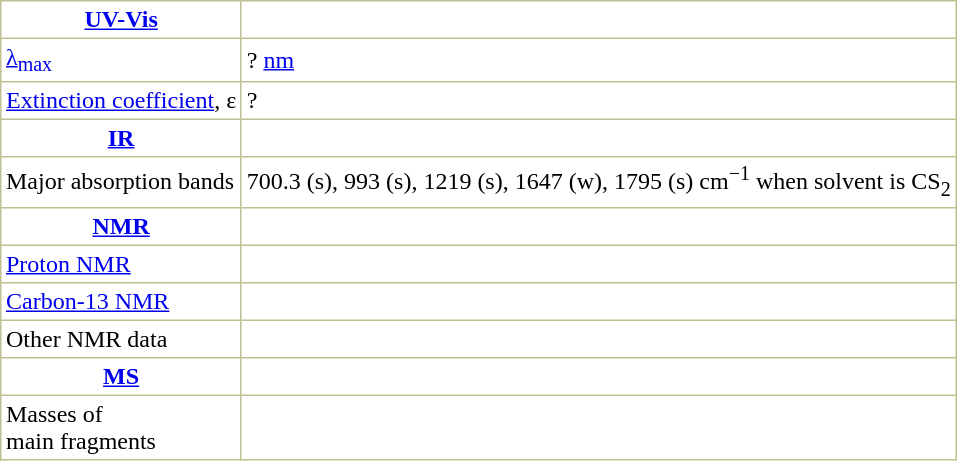<table border="1" cellspacing="0" cellpadding="3" style="margin:0 0 0 0.5em; background:#fff; border-collapse:collapse; border-color:#c0c090;">
<tr>
<th><a href='#'>UV-Vis</a></th>
</tr>
<tr>
<td><a href='#'>λ<sub>max</sub></a></td>
<td>? <a href='#'>nm</a></td>
</tr>
<tr>
<td><a href='#'>Extinction coefficient</a>, ε</td>
<td>?</td>
</tr>
<tr>
<th><a href='#'>IR</a></th>
</tr>
<tr>
<td>Major absorption bands</td>
<td>700.3 (s), 993 (s), 1219 (s), 1647 (w), 1795 (s) cm<sup>−1</sup> when solvent is CS<sub>2</sub></td>
</tr>
<tr>
<th><a href='#'>NMR</a></th>
</tr>
<tr>
<td><a href='#'>Proton NMR</a> </td>
<td> </td>
</tr>
<tr>
<td><a href='#'>Carbon-13 NMR</a> </td>
<td> </td>
</tr>
<tr>
<td>Other NMR data </td>
<td> </td>
</tr>
<tr>
<th><a href='#'>MS</a></th>
</tr>
<tr>
<td>Masses of <br>main fragments</td>
<td>  </td>
</tr>
</table>
